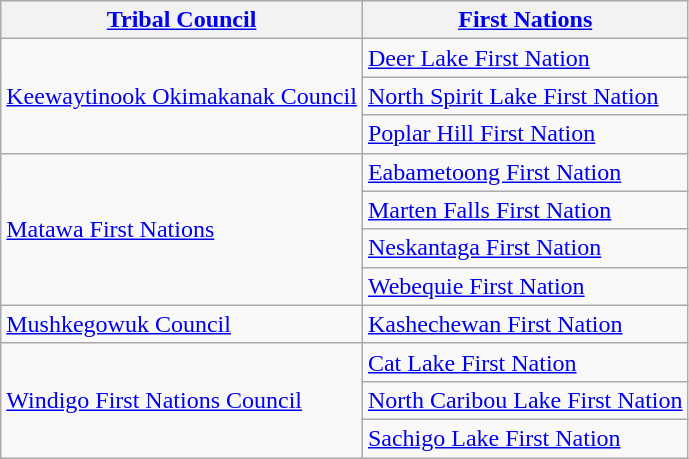<table class="wikitable">
<tr>
<th><a href='#'>Tribal Council</a></th>
<th><a href='#'>First Nations</a></th>
</tr>
<tr>
<td rowspan="3"><a href='#'>Keewaytinook Okimakanak Council</a></td>
<td><a href='#'>Deer Lake First Nation</a></td>
</tr>
<tr>
<td><a href='#'>North Spirit Lake First Nation</a></td>
</tr>
<tr>
<td><a href='#'>Poplar Hill First Nation</a></td>
</tr>
<tr>
<td rowspan="4"><a href='#'>Matawa First Nations</a></td>
<td><a href='#'>Eabametoong First Nation</a></td>
</tr>
<tr>
<td><a href='#'>Marten Falls First Nation</a></td>
</tr>
<tr>
<td><a href='#'>Neskantaga First Nation</a></td>
</tr>
<tr>
<td><a href='#'>Webequie First Nation</a></td>
</tr>
<tr>
<td><a href='#'>Mushkegowuk Council</a></td>
<td><a href='#'>Kashechewan First Nation</a></td>
</tr>
<tr>
<td rowspan="3"><a href='#'>Windigo First Nations Council</a></td>
<td><a href='#'>Cat Lake First Nation</a></td>
</tr>
<tr>
<td><a href='#'>North Caribou Lake First Nation</a></td>
</tr>
<tr>
<td><a href='#'>Sachigo Lake First Nation</a></td>
</tr>
</table>
